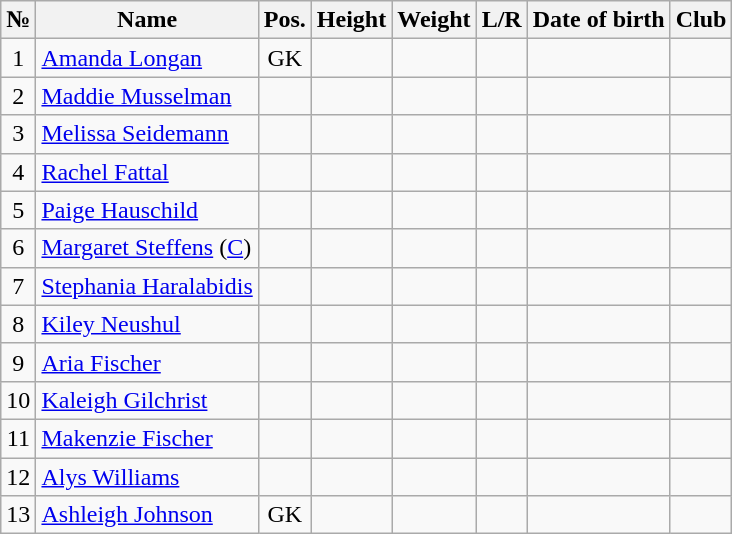<table class="wikitable sortable" text-align:center;">
<tr>
<th>№</th>
<th>Name</th>
<th>Pos.</th>
<th>Height</th>
<th>Weight</th>
<th>L/R</th>
<th>Date of birth</th>
<th>Club</th>
</tr>
<tr>
<td style="text-align:center;">1</td>
<td style="text-align:left;"><a href='#'>Amanda Longan</a></td>
<td style="text-align:center;">GK</td>
<td></td>
<td></td>
<td></td>
<td style="text-align:left;"></td>
<td></td>
</tr>
<tr>
<td style="text-align:center;">2</td>
<td style="text-align:left;"><a href='#'>Maddie Musselman</a></td>
<td style="text-align:center;"></td>
<td></td>
<td></td>
<td></td>
<td style="text-align:left;"></td>
<td></td>
</tr>
<tr>
<td style="text-align:center;">3</td>
<td style="text-align:left;"><a href='#'>Melissa Seidemann</a></td>
<td style="text-align:center;"></td>
<td></td>
<td></td>
<td></td>
<td style="text-align:left;"></td>
<td></td>
</tr>
<tr>
<td style="text-align:center;">4</td>
<td style="text-align:left;"><a href='#'>Rachel Fattal</a></td>
<td style="text-align:center;"></td>
<td></td>
<td></td>
<td></td>
<td style="text-align:left;"></td>
<td></td>
</tr>
<tr>
<td style="text-align:center;">5</td>
<td style="text-align:left;"><a href='#'>Paige Hauschild</a></td>
<td style="text-align:center;"></td>
<td></td>
<td></td>
<td></td>
<td style="text-align:left;"></td>
<td></td>
</tr>
<tr>
<td style="text-align:center;">6</td>
<td style="text-align:left;"><a href='#'>Margaret Steffens</a>  (<a href='#'>C</a>)</td>
<td style="text-align:center;"></td>
<td></td>
<td></td>
<td></td>
<td style="text-align:left;"></td>
<td></td>
</tr>
<tr>
<td style="text-align:center;">7</td>
<td style="text-align:left;"><a href='#'>Stephania Haralabidis</a></td>
<td style="text-align:center;"></td>
<td></td>
<td></td>
<td></td>
<td style="text-align:left;"></td>
<td></td>
</tr>
<tr>
<td style="text-align:center;">8</td>
<td style="text-align:left;"><a href='#'>Kiley Neushul</a></td>
<td style="text-align:center;"></td>
<td></td>
<td></td>
<td></td>
<td style="text-align:left;"></td>
<td></td>
</tr>
<tr>
<td style="text-align:center;">9</td>
<td style="text-align:left;"><a href='#'>Aria Fischer</a></td>
<td style="text-align:center;"></td>
<td></td>
<td></td>
<td style="text-align:center;"></td>
<td style="text-align:left;"></td>
<td></td>
</tr>
<tr>
<td style="text-align:center;">10</td>
<td style="text-align:left;"><a href='#'>Kaleigh Gilchrist</a></td>
<td style="text-align:center;"></td>
<td></td>
<td></td>
<td style="text-align:center;"></td>
<td style="text-align:left;"></td>
<td></td>
</tr>
<tr>
<td style="text-align:center;">11</td>
<td style="text-align:left;"><a href='#'>Makenzie Fischer</a></td>
<td style="text-align:center;"></td>
<td></td>
<td></td>
<td style="text-align:center;"></td>
<td style="text-align:left;"></td>
<td></td>
</tr>
<tr>
<td style="text-align:center;">12</td>
<td style="text-align:left;"><a href='#'>Alys Williams</a></td>
<td style="text-align:center;"></td>
<td></td>
<td></td>
<td style="text-align:center;"></td>
<td style="text-align:left;"></td>
<td></td>
</tr>
<tr>
<td style="text-align:center;">13</td>
<td style="text-align:left;"><a href='#'>Ashleigh Johnson</a></td>
<td style="text-align:center;">GK</td>
<td></td>
<td></td>
<td></td>
<td style="text-align:left;"></td>
<td></td>
</tr>
</table>
